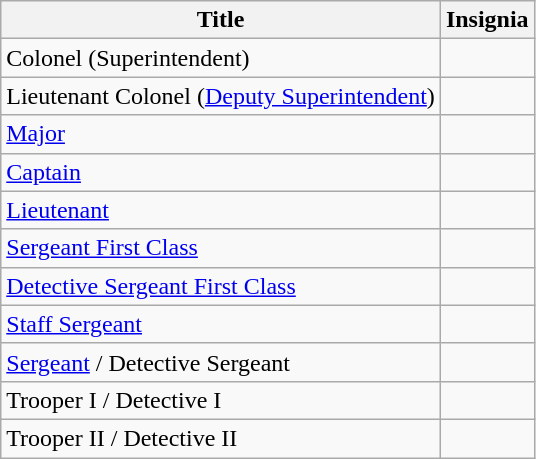<table border="1" cellspacing="0" cellpadding="5" style="border-collapse:collapse;" class="wikitable">
<tr>
<th>Title</th>
<th>Insignia</th>
</tr>
<tr>
<td>Colonel (Superintendent)</td>
<td></td>
</tr>
<tr>
<td>Lieutenant Colonel (<a href='#'>Deputy Superintendent</a>)</td>
<td></td>
</tr>
<tr>
<td><a href='#'>Major</a></td>
<td></td>
</tr>
<tr>
<td><a href='#'>Captain</a></td>
<td></td>
</tr>
<tr>
<td><a href='#'>Lieutenant</a></td>
<td></td>
</tr>
<tr>
<td><a href='#'>Sergeant First Class</a></td>
<td></td>
</tr>
<tr>
<td><a href='#'>Detective Sergeant First Class</a></td>
<td></td>
</tr>
<tr>
<td><a href='#'>Staff Sergeant</a></td>
<td></td>
</tr>
<tr>
<td><a href='#'>Sergeant</a>  /  Detective Sergeant</td>
<td></td>
</tr>
<tr>
<td>Trooper I  /  Detective I</td>
<td></td>
</tr>
<tr>
<td>Trooper II  / Detective II</td>
<td></td>
</tr>
</table>
